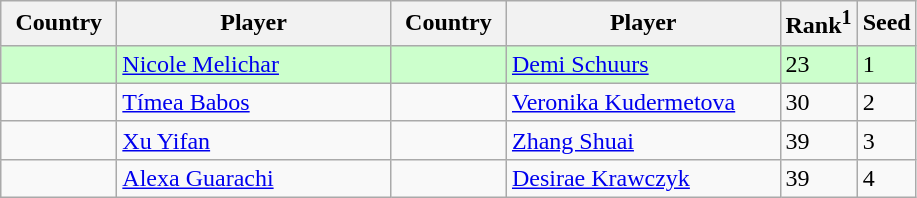<table class="sortable wikitable">
<tr>
<th width="70">Country</th>
<th width="175">Player</th>
<th width="70">Country</th>
<th width="175">Player</th>
<th>Rank<sup>1</sup></th>
<th>Seed</th>
</tr>
<tr style="background:#cfc;">
<td></td>
<td><a href='#'>Nicole Melichar</a></td>
<td></td>
<td><a href='#'>Demi Schuurs</a></td>
<td>23</td>
<td>1</td>
</tr>
<tr>
<td></td>
<td><a href='#'>Tímea Babos</a></td>
<td></td>
<td><a href='#'>Veronika Kudermetova</a></td>
<td>30</td>
<td>2</td>
</tr>
<tr>
<td></td>
<td><a href='#'>Xu Yifan</a></td>
<td></td>
<td><a href='#'>Zhang Shuai</a></td>
<td>39</td>
<td>3</td>
</tr>
<tr>
<td></td>
<td><a href='#'>Alexa Guarachi</a></td>
<td></td>
<td><a href='#'>Desirae Krawczyk</a></td>
<td>39</td>
<td>4</td>
</tr>
</table>
